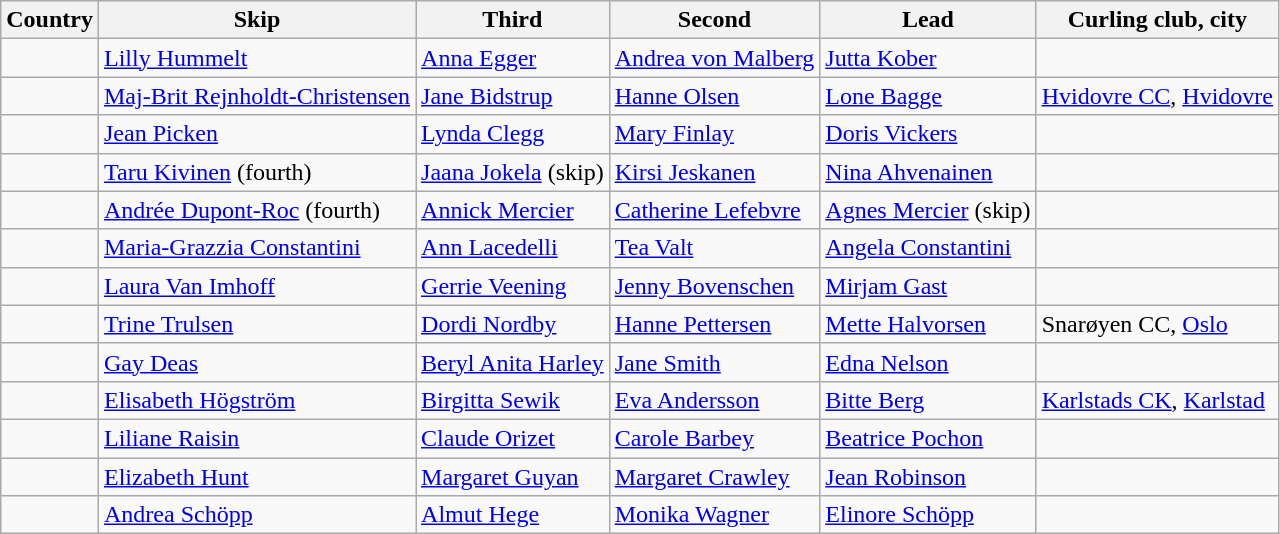<table class="wikitable">
<tr>
<th>Country</th>
<th>Skip</th>
<th>Third</th>
<th>Second</th>
<th>Lead</th>
<th>Curling club, city</th>
</tr>
<tr>
<td></td>
<td><a href='#'>Lilly Hummelt</a></td>
<td><a href='#'>Anna Egger</a></td>
<td><a href='#'>Andrea von Malberg</a></td>
<td><a href='#'>Jutta Kober</a></td>
<td></td>
</tr>
<tr>
<td></td>
<td><a href='#'>Maj-Brit Rejnholdt-Christensen</a></td>
<td><a href='#'>Jane Bidstrup</a></td>
<td><a href='#'>Hanne Olsen</a></td>
<td><a href='#'>Lone Bagge</a></td>
<td><a href='#'>Hvidovre CC</a>, <a href='#'>Hvidovre</a></td>
</tr>
<tr>
<td></td>
<td><a href='#'>Jean Picken</a></td>
<td><a href='#'>Lynda Clegg</a></td>
<td><a href='#'>Mary Finlay</a></td>
<td><a href='#'>Doris Vickers</a></td>
<td></td>
</tr>
<tr>
<td></td>
<td><a href='#'>Taru Kivinen</a> (fourth)</td>
<td><a href='#'>Jaana Jokela</a> (skip)</td>
<td><a href='#'>Kirsi Jeskanen</a></td>
<td><a href='#'>Nina Ahvenainen</a></td>
<td></td>
</tr>
<tr>
<td></td>
<td><a href='#'>Andrée Dupont-Roc</a> (fourth)</td>
<td><a href='#'>Annick Mercier</a></td>
<td><a href='#'>Catherine Lefebvre</a></td>
<td><a href='#'>Agnes Mercier</a> (skip)</td>
<td></td>
</tr>
<tr>
<td></td>
<td><a href='#'>Maria-Grazzia Constantini</a></td>
<td><a href='#'>Ann Lacedelli</a></td>
<td><a href='#'>Tea Valt</a></td>
<td><a href='#'>Angela Constantini</a></td>
<td></td>
</tr>
<tr>
<td></td>
<td><a href='#'>Laura Van Imhoff</a></td>
<td><a href='#'>Gerrie Veening</a></td>
<td><a href='#'>Jenny Bovenschen</a></td>
<td><a href='#'>Mirjam Gast</a></td>
<td></td>
</tr>
<tr>
<td></td>
<td><a href='#'>Trine Trulsen</a></td>
<td><a href='#'>Dordi Nordby</a></td>
<td><a href='#'>Hanne Pettersen</a></td>
<td><a href='#'>Mette Halvorsen</a></td>
<td>Snarøyen CC, <a href='#'>Oslo</a></td>
</tr>
<tr>
<td></td>
<td><a href='#'>Gay Deas</a></td>
<td><a href='#'>Beryl Anita Harley</a></td>
<td><a href='#'>Jane Smith</a></td>
<td><a href='#'>Edna Nelson</a></td>
<td></td>
</tr>
<tr>
<td></td>
<td><a href='#'>Elisabeth Högström</a></td>
<td><a href='#'>Birgitta Sewik</a></td>
<td><a href='#'>Eva Andersson</a></td>
<td><a href='#'>Bitte Berg</a></td>
<td><a href='#'>Karlstads CK</a>, <a href='#'>Karlstad</a></td>
</tr>
<tr>
<td></td>
<td><a href='#'>Liliane Raisin</a></td>
<td><a href='#'>Claude Orizet</a></td>
<td><a href='#'>Carole Barbey</a></td>
<td><a href='#'>Beatrice Pochon</a></td>
<td></td>
</tr>
<tr>
<td></td>
<td><a href='#'>Elizabeth Hunt</a></td>
<td><a href='#'>Margaret Guyan</a></td>
<td><a href='#'>Margaret Crawley</a></td>
<td><a href='#'>Jean Robinson</a></td>
<td></td>
</tr>
<tr>
<td></td>
<td><a href='#'>Andrea Schöpp</a></td>
<td><a href='#'>Almut Hege</a></td>
<td><a href='#'>Monika Wagner</a></td>
<td><a href='#'>Elinore Schöpp</a></td>
<td></td>
</tr>
</table>
